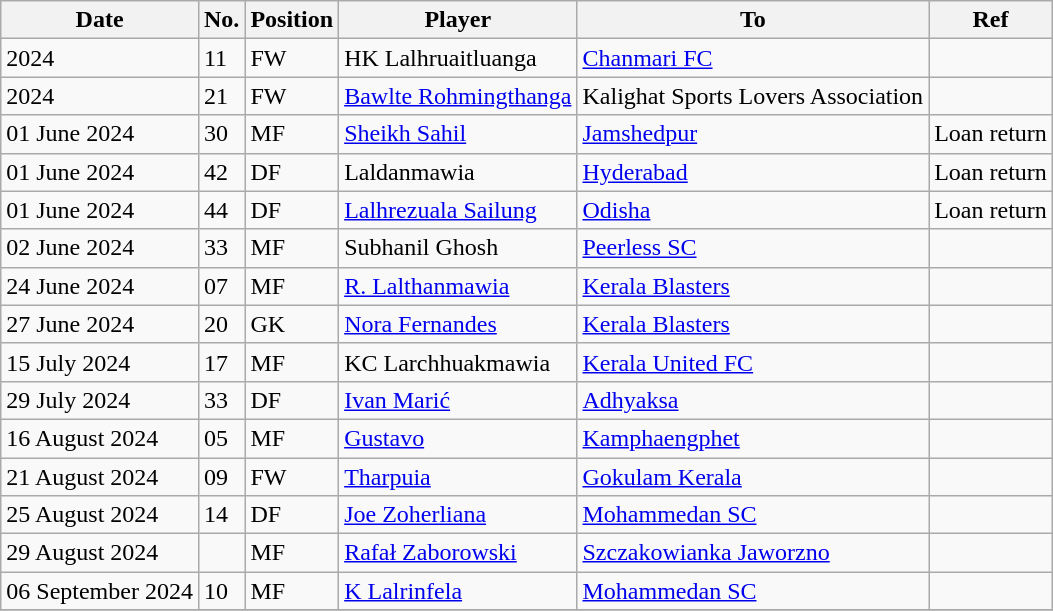<table class="wikitable plainrowheaders" style="text-align:center; text-align:left">
<tr>
<th scope="col">Date</th>
<th>No.</th>
<th scope="col">Position</th>
<th scope="col">Player</th>
<th scope="col">To</th>
<th scope="col">Ref</th>
</tr>
<tr>
<td>2024</td>
<td>11</td>
<td>FW</td>
<td> HK Lalhruaitluanga</td>
<td><a href='#'>Chanmari FC</a></td>
<td></td>
</tr>
<tr>
<td>2024</td>
<td>21</td>
<td>FW</td>
<td> <a href='#'>Bawlte Rohmingthanga</a></td>
<td>Kalighat Sports Lovers Association</td>
<td></td>
</tr>
<tr>
<td>01 June 2024</td>
<td>30</td>
<td>MF</td>
<td> <a href='#'>Sheikh Sahil</a></td>
<td> <a href='#'>Jamshedpur</a></td>
<td>Loan return</td>
</tr>
<tr>
<td>01 June 2024</td>
<td>42</td>
<td>DF</td>
<td> Laldanmawia</td>
<td> <a href='#'>Hyderabad</a></td>
<td>Loan return</td>
</tr>
<tr>
<td>01 June 2024</td>
<td>44</td>
<td>DF</td>
<td> <a href='#'>Lalhrezuala Sailung</a></td>
<td> <a href='#'>Odisha</a></td>
<td>Loan return</td>
</tr>
<tr>
<td>02 June 2024</td>
<td>33</td>
<td>MF</td>
<td> Subhanil Ghosh</td>
<td> <a href='#'>Peerless SC</a></td>
</tr>
<tr>
<td>24 June 2024</td>
<td>07</td>
<td>MF</td>
<td> <a href='#'>R. Lalthanmawia</a></td>
<td> <a href='#'>Kerala Blasters</a></td>
<td></td>
</tr>
<tr>
<td>27 June 2024</td>
<td>20</td>
<td>GK</td>
<td> <a href='#'>Nora Fernandes</a></td>
<td> <a href='#'>Kerala Blasters</a></td>
<td></td>
</tr>
<tr>
<td>15 July 2024</td>
<td>17</td>
<td>MF</td>
<td> KC Larchhuakmawia</td>
<td> <a href='#'>Kerala United FC</a></td>
<td></td>
</tr>
<tr>
<td>29 July 2024</td>
<td>33</td>
<td>DF</td>
<td> <a href='#'>Ivan Marić</a></td>
<td> <a href='#'>Adhyaksa</a></td>
<td></td>
</tr>
<tr>
<td>16 August 2024</td>
<td>05</td>
<td>MF</td>
<td> <a href='#'>Gustavo</a></td>
<td> <a href='#'>Kamphaengphet</a></td>
<td></td>
</tr>
<tr>
<td>21 August 2024</td>
<td>09</td>
<td>FW</td>
<td> <a href='#'>Tharpuia</a></td>
<td> <a href='#'>Gokulam Kerala</a></td>
<td></td>
</tr>
<tr>
<td>25 August 2024</td>
<td>14</td>
<td>DF</td>
<td> <a href='#'>Joe Zoherliana</a></td>
<td> <a href='#'>Mohammedan SC</a></td>
<td></td>
</tr>
<tr>
<td>29 August 2024</td>
<td></td>
<td>MF</td>
<td> <a href='#'>Rafał Zaborowski</a></td>
<td> <a href='#'>Szczakowianka Jaworzno</a></td>
<td></td>
</tr>
<tr>
<td>06 September 2024</td>
<td>10</td>
<td>MF</td>
<td> <a href='#'>K Lalrinfela</a></td>
<td> <a href='#'>Mohammedan SC</a></td>
<td></td>
</tr>
<tr>
</tr>
</table>
